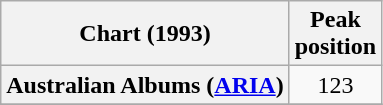<table class="wikitable sortable plainrowheaders">
<tr>
<th scope="col">Chart (1993)</th>
<th scope="col">Peak<br>position</th>
</tr>
<tr>
<th scope="row">Australian Albums (<a href='#'>ARIA</a>)</th>
<td align="center">123</td>
</tr>
<tr>
</tr>
</table>
